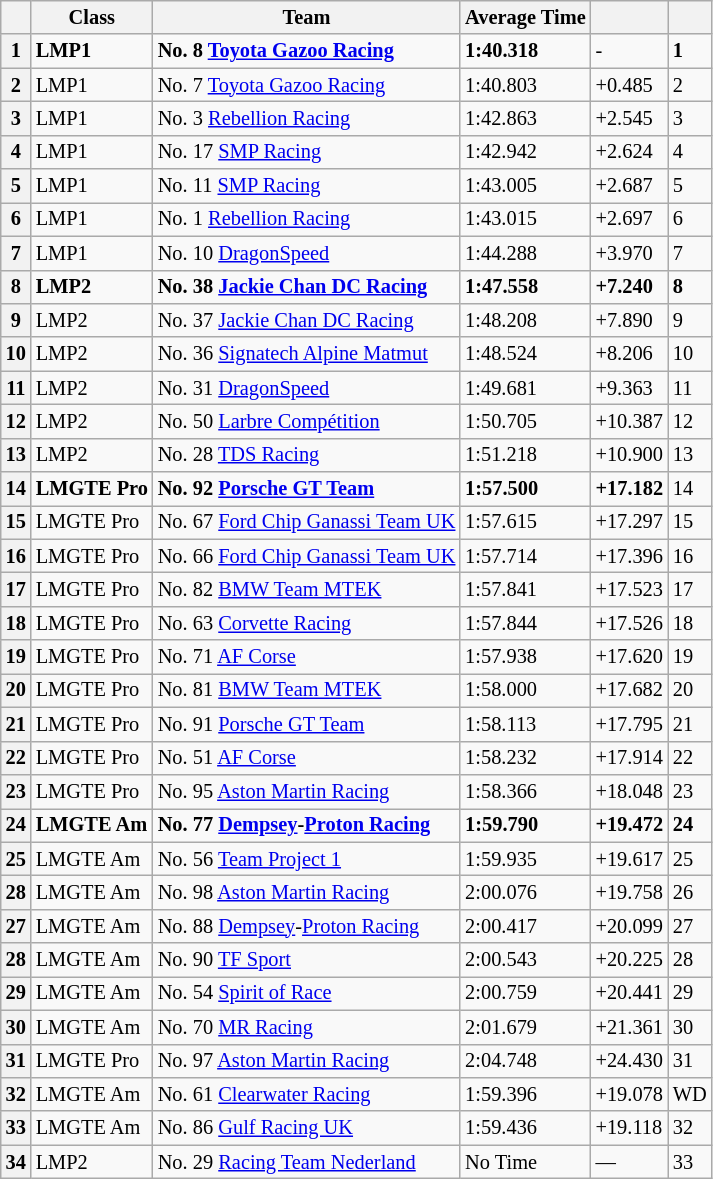<table class="wikitable" style="font-size:85%;">
<tr>
<th></th>
<th>Class</th>
<th>Team</th>
<th>Average Time</th>
<th></th>
<th></th>
</tr>
<tr>
<th>1</th>
<td><strong>LMP1</strong></td>
<td><strong>No. 8 <a href='#'>Toyota Gazoo Racing</a></strong></td>
<td><strong>1:40.318</strong></td>
<td>-</td>
<td><strong>1</strong></td>
</tr>
<tr>
<th>2</th>
<td>LMP1</td>
<td>No. 7 <a href='#'>Toyota Gazoo Racing</a></td>
<td>1:40.803</td>
<td>+0.485</td>
<td>2</td>
</tr>
<tr>
<th>3</th>
<td>LMP1</td>
<td>No. 3 <a href='#'>Rebellion Racing</a></td>
<td>1:42.863</td>
<td>+2.545</td>
<td>3</td>
</tr>
<tr>
<th>4</th>
<td>LMP1</td>
<td>No. 17 <a href='#'>SMP Racing</a></td>
<td>1:42.942</td>
<td>+2.624</td>
<td>4</td>
</tr>
<tr>
<th>5</th>
<td>LMP1</td>
<td>No. 11 <a href='#'>SMP Racing</a></td>
<td>1:43.005</td>
<td>+2.687</td>
<td>5</td>
</tr>
<tr>
<th>6</th>
<td>LMP1</td>
<td>No. 1 <a href='#'>Rebellion Racing</a></td>
<td>1:43.015</td>
<td>+2.697</td>
<td>6</td>
</tr>
<tr>
<th>7</th>
<td>LMP1</td>
<td>No. 10 <a href='#'>DragonSpeed</a></td>
<td>1:44.288</td>
<td>+3.970</td>
<td>7</td>
</tr>
<tr>
<th>8</th>
<td><strong>LMP2</strong></td>
<td><strong>No. 38 <a href='#'>Jackie Chan DC Racing</a></strong></td>
<td><strong>1:47.558</strong></td>
<td><strong>+7.240</strong></td>
<td><strong>8</strong></td>
</tr>
<tr>
<th>9</th>
<td>LMP2</td>
<td>No. 37 <a href='#'>Jackie Chan DC Racing</a></td>
<td>1:48.208</td>
<td>+7.890</td>
<td>9</td>
</tr>
<tr>
<th>10</th>
<td>LMP2</td>
<td>No. 36 <a href='#'>Signatech Alpine Matmut</a></td>
<td>1:48.524</td>
<td>+8.206</td>
<td>10</td>
</tr>
<tr>
<th>11</th>
<td>LMP2</td>
<td>No. 31 <a href='#'>DragonSpeed</a></td>
<td>1:49.681</td>
<td>+9.363</td>
<td>11</td>
</tr>
<tr>
<th>12</th>
<td>LMP2</td>
<td>No. 50 <a href='#'>Larbre Compétition</a></td>
<td>1:50.705</td>
<td>+10.387</td>
<td>12</td>
</tr>
<tr>
<th>13</th>
<td>LMP2</td>
<td>No. 28 <a href='#'>TDS Racing</a></td>
<td>1:51.218</td>
<td>+10.900</td>
<td>13</td>
</tr>
<tr>
<th>14</th>
<td><strong>LMGTE Pro</strong></td>
<td><strong>No. 92 <a href='#'>Porsche GT Team</a></strong></td>
<td><strong>1:57.500</strong></td>
<td><strong>+17.182</strong></td>
<td>14</td>
</tr>
<tr>
<th>15</th>
<td>LMGTE Pro</td>
<td>No. 67 <a href='#'>Ford Chip Ganassi Team UK</a></td>
<td>1:57.615</td>
<td>+17.297</td>
<td>15</td>
</tr>
<tr>
<th>16</th>
<td>LMGTE Pro</td>
<td>No. 66 <a href='#'>Ford Chip Ganassi Team UK</a></td>
<td>1:57.714</td>
<td>+17.396</td>
<td>16</td>
</tr>
<tr>
<th>17</th>
<td>LMGTE Pro</td>
<td>No. 82 <a href='#'>BMW Team MTEK</a></td>
<td>1:57.841</td>
<td>+17.523</td>
<td>17</td>
</tr>
<tr>
<th>18</th>
<td>LMGTE Pro</td>
<td>No. 63 <a href='#'>Corvette Racing</a></td>
<td>1:57.844</td>
<td>+17.526</td>
<td>18</td>
</tr>
<tr>
<th>19</th>
<td>LMGTE Pro</td>
<td>No. 71 <a href='#'>AF Corse</a></td>
<td>1:57.938</td>
<td>+17.620</td>
<td>19</td>
</tr>
<tr>
<th>20</th>
<td>LMGTE Pro</td>
<td>No. 81 <a href='#'>BMW Team MTEK</a></td>
<td>1:58.000</td>
<td>+17.682</td>
<td>20</td>
</tr>
<tr>
<th>21</th>
<td>LMGTE Pro</td>
<td>No. 91 <a href='#'>Porsche GT Team</a></td>
<td>1:58.113</td>
<td>+17.795</td>
<td>21</td>
</tr>
<tr>
<th>22</th>
<td>LMGTE Pro</td>
<td>No. 51 <a href='#'>AF Corse</a></td>
<td>1:58.232</td>
<td>+17.914</td>
<td>22</td>
</tr>
<tr>
<th>23</th>
<td>LMGTE Pro</td>
<td>No. 95 <a href='#'>Aston Martin Racing</a></td>
<td>1:58.366</td>
<td>+18.048</td>
<td>23</td>
</tr>
<tr>
<th>24</th>
<td><strong>LMGTE Am</strong></td>
<td><strong>No. 77 <a href='#'>Dempsey</a>-<a href='#'>Proton Racing</a></strong></td>
<td><strong>1:59.790</strong></td>
<td><strong>+19.472</strong></td>
<td><strong>24</strong></td>
</tr>
<tr>
<th>25</th>
<td>LMGTE Am</td>
<td>No. 56 <a href='#'>Team Project 1</a></td>
<td>1:59.935</td>
<td>+19.617</td>
<td>25</td>
</tr>
<tr>
<th>28</th>
<td>LMGTE Am</td>
<td>No. 98 <a href='#'>Aston Martin Racing</a></td>
<td>2:00.076</td>
<td>+19.758</td>
<td>26</td>
</tr>
<tr>
<th>27</th>
<td>LMGTE Am</td>
<td>No. 88 <a href='#'>Dempsey</a>-<a href='#'>Proton Racing</a></td>
<td>2:00.417</td>
<td>+20.099</td>
<td>27</td>
</tr>
<tr>
<th>28</th>
<td>LMGTE Am</td>
<td>No. 90 <a href='#'>TF Sport</a></td>
<td>2:00.543</td>
<td>+20.225</td>
<td>28</td>
</tr>
<tr>
<th>29</th>
<td>LMGTE Am</td>
<td>No. 54 <a href='#'>Spirit of Race</a></td>
<td>2:00.759</td>
<td>+20.441</td>
<td>29</td>
</tr>
<tr>
<th>30</th>
<td>LMGTE Am</td>
<td>No. 70 <a href='#'>MR Racing</a></td>
<td>2:01.679</td>
<td>+21.361</td>
<td>30</td>
</tr>
<tr>
<th>31</th>
<td>LMGTE Pro</td>
<td>No. 97 <a href='#'>Aston Martin Racing</a></td>
<td>2:04.748</td>
<td>+24.430</td>
<td>31</td>
</tr>
<tr>
<th>32</th>
<td>LMGTE Am</td>
<td>No. 61 <a href='#'>Clearwater Racing</a></td>
<td>1:59.396</td>
<td>+19.078</td>
<td>WD</td>
</tr>
<tr>
<th>33</th>
<td>LMGTE Am</td>
<td>No. 86 <a href='#'>Gulf Racing UK</a></td>
<td>1:59.436</td>
<td>+19.118</td>
<td>32</td>
</tr>
<tr>
<th>34</th>
<td>LMP2</td>
<td>No. 29 <a href='#'>Racing Team Nederland</a></td>
<td>No Time</td>
<td>—</td>
<td>33</td>
</tr>
</table>
